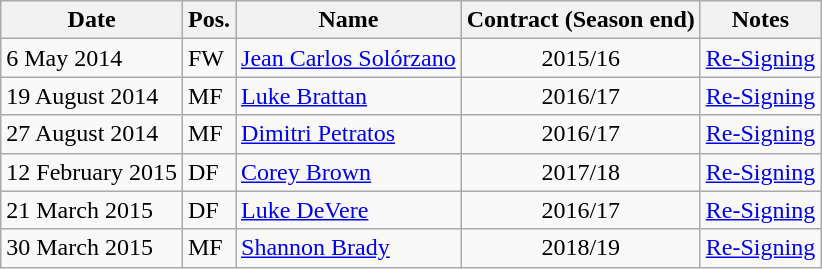<table class="wikitable">
<tr>
<th>Date</th>
<th>Pos.</th>
<th>Name</th>
<th>Contract (Season end)</th>
<th>Notes</th>
</tr>
<tr>
<td>6 May 2014</td>
<td>FW</td>
<td> <a href='#'>Jean Carlos Solórzano</a></td>
<td align=center>2015/16</td>
<td><a href='#'>Re-Signing</a></td>
</tr>
<tr>
<td>19 August 2014</td>
<td>MF</td>
<td> <a href='#'>Luke Brattan</a></td>
<td align=center>2016/17</td>
<td><a href='#'>Re-Signing</a></td>
</tr>
<tr>
<td>27 August 2014</td>
<td>MF</td>
<td> <a href='#'>Dimitri Petratos</a></td>
<td align=center>2016/17</td>
<td><a href='#'>Re-Signing</a></td>
</tr>
<tr>
<td>12 February 2015</td>
<td>DF</td>
<td> <a href='#'>Corey Brown</a></td>
<td align=center>2017/18</td>
<td><a href='#'>Re-Signing</a></td>
</tr>
<tr>
<td>21 March 2015</td>
<td>DF</td>
<td> <a href='#'>Luke DeVere</a></td>
<td align=center>2016/17</td>
<td><a href='#'>Re-Signing</a></td>
</tr>
<tr>
<td>30 March 2015</td>
<td>MF</td>
<td> <a href='#'>Shannon Brady</a></td>
<td align=center>2018/19</td>
<td><a href='#'>Re-Signing</a></td>
</tr>
</table>
